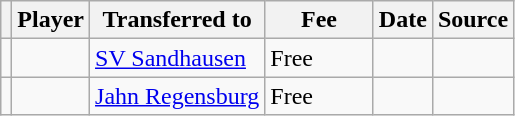<table class="wikitable plainrowheaders sortable">
<tr>
<th></th>
<th scope="col">Player</th>
<th>Transferred to</th>
<th style="width: 65px;">Fee</th>
<th scope="col">Date</th>
<th scope="col">Source</th>
</tr>
<tr>
<td align="center"></td>
<td></td>
<td> <a href='#'>SV Sandhausen</a></td>
<td>Free</td>
<td></td>
<td></td>
</tr>
<tr>
<td align="center"></td>
<td></td>
<td> <a href='#'>Jahn Regensburg</a></td>
<td>Free</td>
<td></td>
<td></td>
</tr>
</table>
